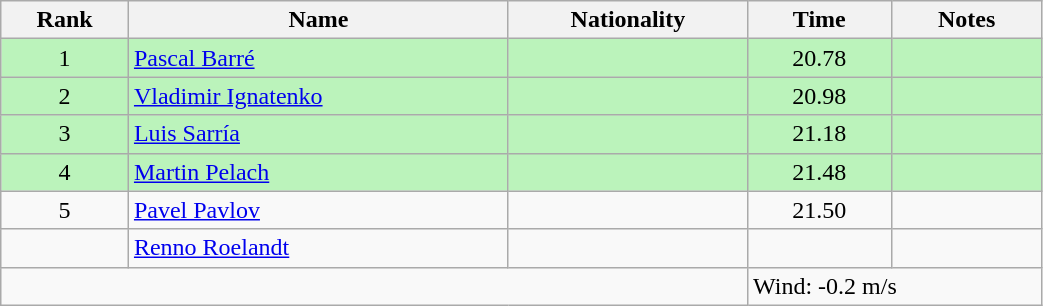<table class="wikitable sortable" style="text-align:center;width: 55%">
<tr>
<th>Rank</th>
<th>Name</th>
<th>Nationality</th>
<th>Time</th>
<th>Notes</th>
</tr>
<tr bgcolor=bbf3bb>
<td>1</td>
<td align=left><a href='#'>Pascal Barré</a></td>
<td align=left></td>
<td>20.78</td>
<td></td>
</tr>
<tr bgcolor=bbf3bb>
<td>2</td>
<td align=left><a href='#'>Vladimir Ignatenko</a></td>
<td align=left></td>
<td>20.98</td>
<td></td>
</tr>
<tr bgcolor=bbf3bb>
<td>3</td>
<td align=left><a href='#'>Luis Sarría</a></td>
<td align=left></td>
<td>21.18</td>
<td></td>
</tr>
<tr bgcolor=bbf3bb>
<td>4</td>
<td align=left><a href='#'>Martin Pelach</a></td>
<td align=left></td>
<td>21.48</td>
<td></td>
</tr>
<tr>
<td>5</td>
<td align=left><a href='#'>Pavel Pavlov</a></td>
<td align=left></td>
<td>21.50</td>
<td></td>
</tr>
<tr>
<td></td>
<td align=left><a href='#'>Renno Roelandt</a></td>
<td align=left></td>
<td></td>
<td></td>
</tr>
<tr class="sortbottom">
<td colspan="3"></td>
<td colspan="2" style="text-align:left;">Wind: -0.2 m/s</td>
</tr>
</table>
